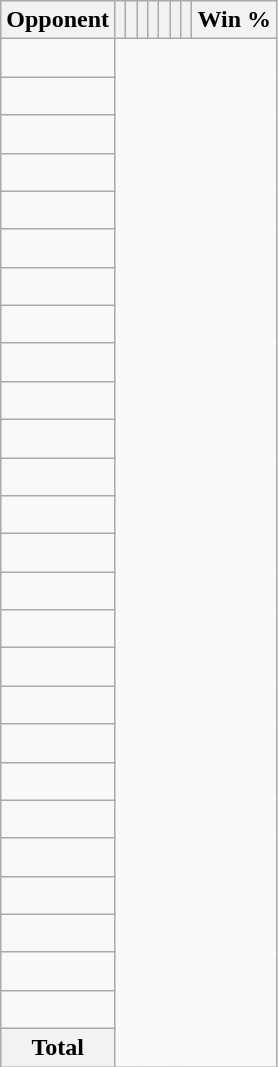<table class="wikitable sortable collapsible collapsed" style="text-align: center;">
<tr>
<th>Opponent</th>
<th></th>
<th></th>
<th></th>
<th></th>
<th></th>
<th></th>
<th></th>
<th>Win %</th>
</tr>
<tr>
<td align="left"><br></td>
</tr>
<tr>
<td align="left"><br></td>
</tr>
<tr>
<td align="left"><br></td>
</tr>
<tr>
<td align="left"><br></td>
</tr>
<tr>
<td align="left"><br></td>
</tr>
<tr>
<td align="left"><br></td>
</tr>
<tr>
<td align="left"><br></td>
</tr>
<tr>
<td align="left"><br></td>
</tr>
<tr>
<td align="left"><br></td>
</tr>
<tr>
<td align="left"><br></td>
</tr>
<tr>
<td align="left"><br></td>
</tr>
<tr>
<td align="left"><br></td>
</tr>
<tr>
<td align="left"><br></td>
</tr>
<tr>
<td align="left"><br></td>
</tr>
<tr>
<td align="left"><br></td>
</tr>
<tr>
<td align="left"><br></td>
</tr>
<tr>
<td align="left"><br></td>
</tr>
<tr>
<td align="left"><br></td>
</tr>
<tr>
<td align="left"><br></td>
</tr>
<tr>
<td align="left"><br></td>
</tr>
<tr>
<td align="left"><br></td>
</tr>
<tr>
<td align="left"><br></td>
</tr>
<tr>
<td align="left"><br></td>
</tr>
<tr>
<td align="left"><br></td>
</tr>
<tr>
<td align="left"><br></td>
</tr>
<tr>
<td align="left"><br></td>
</tr>
<tr class="sortbottom">
<th>Total<br></th>
</tr>
</table>
